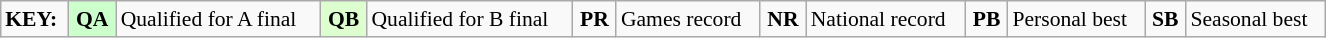<table class="wikitable" width="70%" style="margin:0.5em auto; font-size:90%;position:relative;">
<tr>
<td><strong>KEY:</strong></td>
<td align="center" bgcolor="ccffcc"><strong>QA</strong></td>
<td>Qualified for A final</td>
<td align="center" bgcolor="ddffd"><strong>QB</strong></td>
<td>Qualified for B final</td>
<td align="center"><strong>PR</strong></td>
<td>Games record</td>
<td align="center"><strong>NR</strong></td>
<td>National record</td>
<td align="center"><strong>PB</strong></td>
<td>Personal best</td>
<td align="center"><strong>SB</strong></td>
<td>Seasonal best</td>
</tr>
</table>
